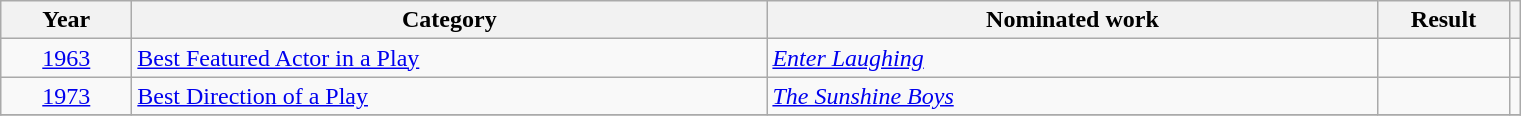<table class=wikitable>
<tr>
<th scope="col" style="width:5em;">Year</th>
<th scope="col" style="width:26em;">Category</th>
<th scope="col" style="width:25em;">Nominated work</th>
<th scope="col" style="width:5em;">Result</th>
<th></th>
</tr>
<tr>
<td style="text-align:center;"><a href='#'>1963</a></td>
<td><a href='#'>Best Featured Actor in a Play</a></td>
<td><em><a href='#'>Enter Laughing</a></em></td>
<td></td>
<td></td>
</tr>
<tr>
<td style="text-align:center;"><a href='#'>1973</a></td>
<td><a href='#'>Best Direction of a Play</a></td>
<td><em><a href='#'>The Sunshine Boys</a></em></td>
<td></td>
<td></td>
</tr>
<tr>
</tr>
</table>
